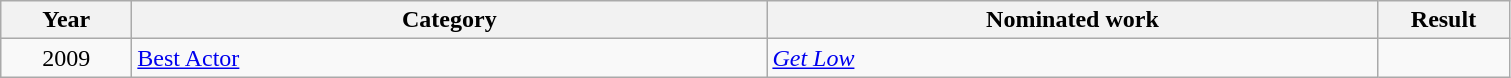<table class=wikitable>
<tr>
<th scope="col" style="width:5em;">Year</th>
<th scope="col" style="width:26em;">Category</th>
<th scope="col" style="width:25em;">Nominated work</th>
<th scope="col" style="width:5em;">Result</th>
</tr>
<tr>
<td style="text-align:center;">2009</td>
<td><a href='#'>Best Actor</a></td>
<td><em><a href='#'>Get Low</a></em></td>
<td></td>
</tr>
</table>
